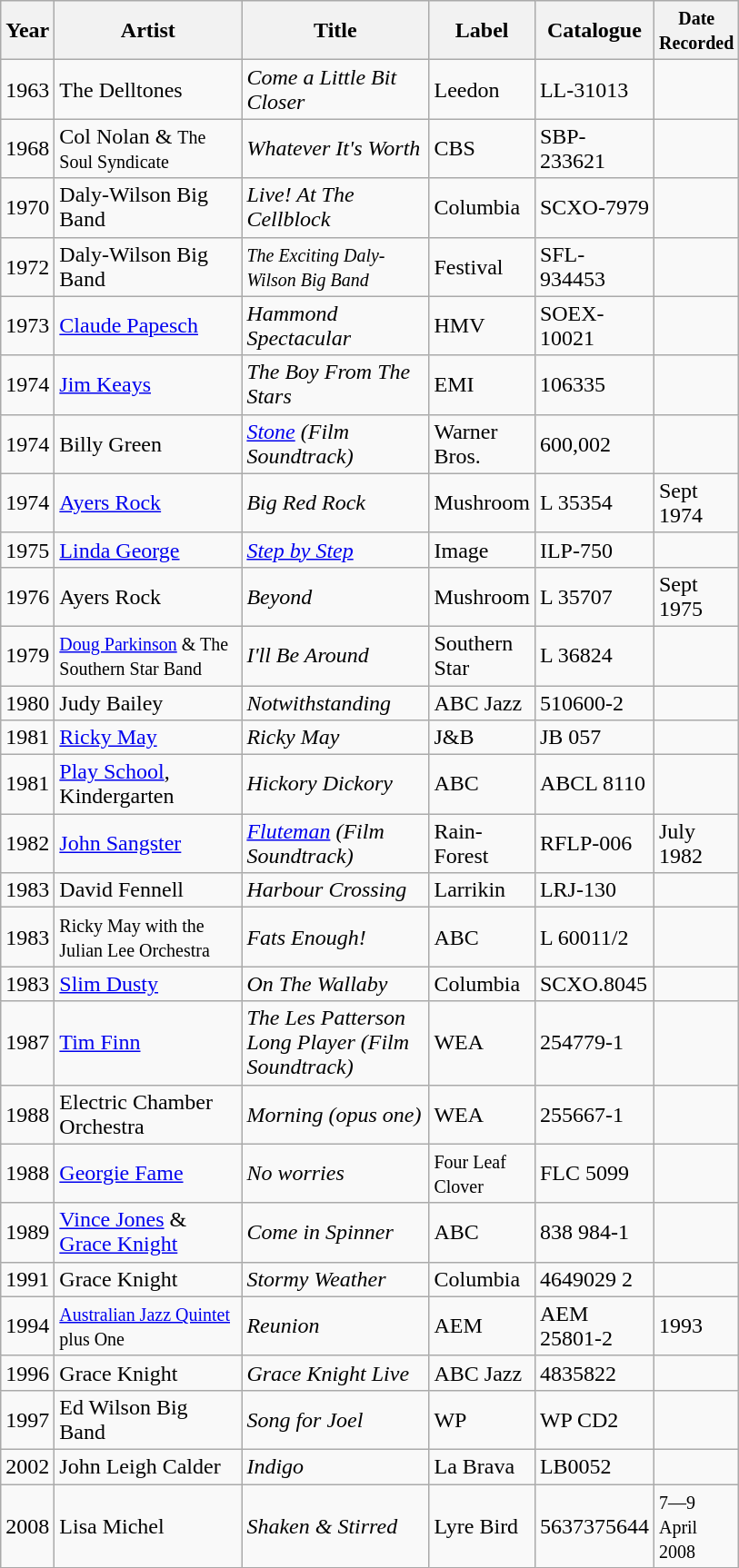<table class="wikitable">
<tr>
<th style="width: 30px;">Year</th>
<th style="width: 130px;">Artist</th>
<th style="width: 130px;">Title</th>
<th style="width: 55px;">Label</th>
<th style="width: 50px;">Catalogue</th>
<th style="width: 55px;"><small>Date Recorded</small></th>
</tr>
<tr>
<td>1963</td>
<td>The Delltones</td>
<td><em>Come a Little Bit Closer</em></td>
<td>Leedon</td>
<td>LL-31013</td>
<td></td>
</tr>
<tr>
<td>1968</td>
<td>Col Nolan & <small>The Soul Syndicate</small></td>
<td><em>Whatever It's Worth</em></td>
<td>CBS</td>
<td>SBP-233621</td>
<td></td>
</tr>
<tr>
<td>1970</td>
<td>Daly-Wilson Big Band</td>
<td><em>Live! At The Cellblock</em></td>
<td>Columbia</td>
<td>SCXO-7979</td>
<td></td>
</tr>
<tr>
<td>1972</td>
<td>Daly-Wilson Big Band</td>
<td><em><small>The Exciting Daly-Wilson Big Band</small></em></td>
<td>Festival</td>
<td>SFL-934453</td>
<td></td>
</tr>
<tr>
<td>1973</td>
<td><a href='#'>Claude Papesch</a></td>
<td><em>Hammond Spectacular</em></td>
<td>HMV</td>
<td>SOEX-10021</td>
<td></td>
</tr>
<tr>
<td>1974</td>
<td><a href='#'>Jim Keays</a></td>
<td><em>The Boy From The Stars</em></td>
<td>EMI</td>
<td>106335</td>
<td></td>
</tr>
<tr>
<td>1974</td>
<td>Billy Green</td>
<td><em><a href='#'>Stone</a> (Film Soundtrack)</em></td>
<td>Warner Bros.</td>
<td>600,002</td>
<td></td>
</tr>
<tr>
<td>1974</td>
<td><a href='#'>Ayers Rock</a></td>
<td><em>Big Red Rock</em></td>
<td>Mushroom</td>
<td>L 35354</td>
<td>Sept 1974</td>
</tr>
<tr>
<td>1975</td>
<td><a href='#'>Linda George</a></td>
<td><em><a href='#'>Step by Step</a></em></td>
<td>Image</td>
<td>ILP-750</td>
<td></td>
</tr>
<tr>
<td>1976</td>
<td>Ayers Rock</td>
<td><em>Beyond</em></td>
<td>Mushroom</td>
<td>L 35707</td>
<td>Sept 1975</td>
</tr>
<tr>
<td>1979</td>
<td><small><a href='#'>Doug Parkinson</a> & The Southern Star Band</small></td>
<td><em>I'll Be Around</em></td>
<td>Southern Star</td>
<td>L 36824</td>
<td></td>
</tr>
<tr>
<td>1980</td>
<td>Judy Bailey</td>
<td><em>Notwithstanding</em></td>
<td>ABC Jazz</td>
<td>510600-2</td>
<td></td>
</tr>
<tr>
<td>1981</td>
<td><a href='#'>Ricky May</a></td>
<td><em>Ricky May</em></td>
<td>J&B</td>
<td>JB 057</td>
<td></td>
</tr>
<tr>
<td>1981</td>
<td><a href='#'>Play School</a>, Kindergarten</td>
<td><em>Hickory Dickory</em></td>
<td>ABC</td>
<td>ABCL 8110</td>
<td></td>
</tr>
<tr>
<td>1982</td>
<td><a href='#'>John Sangster</a></td>
<td><em><a href='#'>Fluteman</a> (Film Soundtrack)</em></td>
<td>Rain-Forest</td>
<td>RFLP-006</td>
<td>July 1982</td>
</tr>
<tr>
<td>1983</td>
<td>David Fennell</td>
<td><em>Harbour Crossing</em></td>
<td>Larrikin</td>
<td>LRJ-130</td>
<td></td>
</tr>
<tr>
<td>1983</td>
<td><small>Ricky May with the Julian Lee Orchestra</small></td>
<td><em>Fats Enough!</em></td>
<td>ABC</td>
<td>L 60011/2</td>
<td></td>
</tr>
<tr>
<td>1983</td>
<td><a href='#'>Slim Dusty</a></td>
<td><em>On The Wallaby</em></td>
<td>Columbia</td>
<td>SCXO.8045</td>
<td></td>
</tr>
<tr>
<td>1987</td>
<td><a href='#'>Tim Finn</a></td>
<td><em>The Les Patterson Long Player (Film Soundtrack)</em></td>
<td>WEA</td>
<td>254779-1</td>
<td></td>
</tr>
<tr>
<td>1988</td>
<td>Electric Chamber Orchestra</td>
<td><em>Morning (opus one)</em></td>
<td>WEA</td>
<td>255667-1</td>
<td></td>
</tr>
<tr>
<td>1988</td>
<td><a href='#'>Georgie Fame</a></td>
<td><em>No worries</em></td>
<td><small>Four Leaf Clover</small></td>
<td>FLC 5099</td>
<td></td>
</tr>
<tr>
<td>1989</td>
<td><a href='#'>Vince Jones</a> & <a href='#'>Grace Knight</a></td>
<td><em>Come in Spinner</em></td>
<td>ABC</td>
<td>838 984-1</td>
<td></td>
</tr>
<tr>
<td>1991</td>
<td>Grace Knight</td>
<td><em>Stormy Weather</em></td>
<td>Columbia</td>
<td>4649029 2</td>
<td></td>
</tr>
<tr>
<td>1994</td>
<td><small><a href='#'>Australian Jazz Quintet</a> plus One</small></td>
<td><em>Reunion</em></td>
<td>AEM</td>
<td>AEM 25801-2</td>
<td>1993</td>
</tr>
<tr>
<td>1996</td>
<td>Grace Knight</td>
<td><em>Grace Knight Live</em></td>
<td>ABC Jazz</td>
<td>4835822</td>
<td></td>
</tr>
<tr>
<td>1997</td>
<td>Ed Wilson Big Band</td>
<td><em>Song for Joel</em></td>
<td>WP</td>
<td>WP CD2</td>
<td></td>
</tr>
<tr>
<td>2002</td>
<td>John Leigh Calder</td>
<td><em>Indigo</em></td>
<td>La Brava</td>
<td>LB0052</td>
<td></td>
</tr>
<tr>
<td>2008</td>
<td>Lisa Michel</td>
<td><em>Shaken & Stirred</em></td>
<td>Lyre Bird</td>
<td>5637375644</td>
<td><small>7—9 April 2008</small></td>
</tr>
</table>
